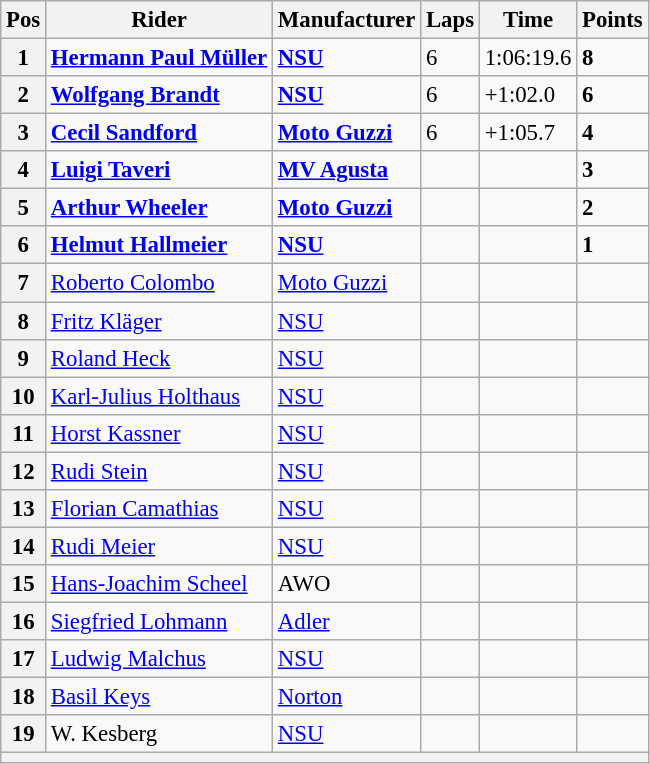<table class="wikitable" style="font-size: 95%;">
<tr>
<th>Pos</th>
<th>Rider</th>
<th>Manufacturer</th>
<th>Laps</th>
<th>Time</th>
<th>Points</th>
</tr>
<tr>
<th>1</th>
<td> <strong><a href='#'>Hermann Paul Müller</a></strong></td>
<td><strong><a href='#'>NSU</a></strong></td>
<td>6</td>
<td>1:06:19.6</td>
<td><strong>8</strong></td>
</tr>
<tr>
<th>2</th>
<td> <strong><a href='#'>Wolfgang Brandt</a></strong></td>
<td><strong><a href='#'>NSU</a></strong></td>
<td>6</td>
<td>+1:02.0</td>
<td><strong>6</strong></td>
</tr>
<tr>
<th>3</th>
<td> <strong><a href='#'>Cecil Sandford</a></strong></td>
<td><strong><a href='#'>Moto Guzzi</a></strong></td>
<td>6</td>
<td>+1:05.7</td>
<td><strong>4</strong></td>
</tr>
<tr>
<th>4</th>
<td> <strong><a href='#'>Luigi Taveri</a></strong></td>
<td><strong><a href='#'>MV Agusta</a></strong></td>
<td></td>
<td></td>
<td><strong>3</strong></td>
</tr>
<tr>
<th>5</th>
<td> <strong><a href='#'>Arthur Wheeler</a></strong></td>
<td><strong><a href='#'>Moto Guzzi</a></strong></td>
<td></td>
<td></td>
<td><strong>2</strong></td>
</tr>
<tr>
<th>6</th>
<td> <strong><a href='#'>Helmut Hallmeier</a></strong></td>
<td><strong><a href='#'>NSU</a></strong></td>
<td></td>
<td></td>
<td><strong>1</strong></td>
</tr>
<tr>
<th>7</th>
<td> <a href='#'>Roberto Colombo</a></td>
<td><a href='#'>Moto Guzzi</a></td>
<td></td>
<td></td>
<td></td>
</tr>
<tr>
<th>8</th>
<td> <a href='#'>Fritz Kläger</a></td>
<td><a href='#'>NSU</a></td>
<td></td>
<td></td>
<td></td>
</tr>
<tr>
<th>9</th>
<td> <a href='#'>Roland Heck</a></td>
<td><a href='#'>NSU</a></td>
<td></td>
<td></td>
<td></td>
</tr>
<tr>
<th>10</th>
<td> <a href='#'>Karl-Julius Holthaus</a></td>
<td><a href='#'>NSU</a></td>
<td></td>
<td></td>
<td></td>
</tr>
<tr>
<th>11</th>
<td> <a href='#'>Horst Kassner</a></td>
<td><a href='#'>NSU</a></td>
<td></td>
<td></td>
<td></td>
</tr>
<tr>
<th>12</th>
<td> <a href='#'>Rudi Stein</a></td>
<td><a href='#'>NSU</a></td>
<td></td>
<td></td>
<td></td>
</tr>
<tr>
<th>13</th>
<td> <a href='#'>Florian Camathias</a></td>
<td><a href='#'>NSU</a></td>
<td></td>
<td></td>
<td></td>
</tr>
<tr>
<th>14</th>
<td> <a href='#'>Rudi Meier</a></td>
<td><a href='#'>NSU</a></td>
<td></td>
<td></td>
<td></td>
</tr>
<tr>
<th>15</th>
<td> <a href='#'>Hans-Joachim Scheel</a></td>
<td>AWO</td>
<td></td>
<td></td>
<td></td>
</tr>
<tr>
<th>16</th>
<td> <a href='#'>Siegfried Lohmann</a></td>
<td><a href='#'>Adler</a></td>
<td></td>
<td></td>
<td></td>
</tr>
<tr>
<th>17</th>
<td> <a href='#'>Ludwig Malchus</a></td>
<td><a href='#'>NSU</a></td>
<td></td>
<td></td>
<td></td>
</tr>
<tr>
<th>18</th>
<td> <a href='#'>Basil Keys</a></td>
<td><a href='#'>Norton</a></td>
<td></td>
<td></td>
<td></td>
</tr>
<tr>
<th>19</th>
<td> W. Kesberg</td>
<td><a href='#'>NSU</a></td>
<td></td>
<td></td>
<td></td>
</tr>
<tr>
<th colspan=6></th>
</tr>
</table>
